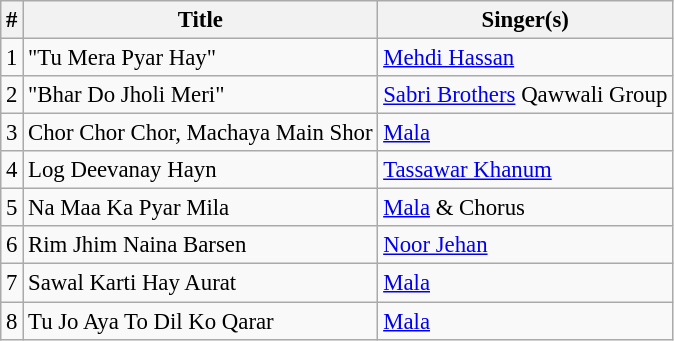<table class="wikitable" style="font-size:95%;">
<tr>
<th>#</th>
<th>Title</th>
<th>Singer(s)</th>
</tr>
<tr>
<td>1</td>
<td>"Tu Mera Pyar Hay"</td>
<td><a href='#'>Mehdi Hassan</a></td>
</tr>
<tr>
<td>2</td>
<td>"Bhar Do Jholi Meri"</td>
<td><a href='#'>Sabri Brothers</a> Qawwali Group</td>
</tr>
<tr>
<td>3</td>
<td>Chor Chor Chor, Machaya Main Shor</td>
<td><a href='#'>Mala</a></td>
</tr>
<tr>
<td>4</td>
<td>Log Deevanay Hayn</td>
<td><a href='#'>Tassawar Khanum</a></td>
</tr>
<tr>
<td>5</td>
<td>Na Maa Ka Pyar Mila</td>
<td><a href='#'>Mala</a> & Chorus</td>
</tr>
<tr>
<td>6</td>
<td>Rim Jhim Naina Barsen</td>
<td><a href='#'>Noor Jehan</a></td>
</tr>
<tr>
<td>7</td>
<td>Sawal Karti Hay Aurat</td>
<td><a href='#'>Mala</a></td>
</tr>
<tr>
<td>8</td>
<td>Tu Jo Aya To Dil Ko Qarar</td>
<td><a href='#'>Mala</a></td>
</tr>
</table>
